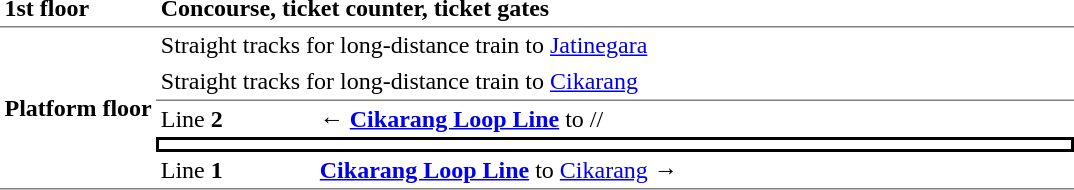<table cellspacing="0" cellpadding="3">
<tr>
<td><strong>1st floor</strong></td>
<td colspan="2"><strong>Concourse, ticket counter, ticket gates</strong></td>
</tr>
<tr>
<td rowspan="5" style="border-top:solid 1px gray;border-bottom:solid 1px gray;"><strong>Platform floor</strong></td>
<td colspan="2" style="border-top:solid 1px gray;">Straight tracks for long-distance train to <a href='#'>Jatinegara</a></td>
</tr>
<tr>
<td colspan="2">Straight tracks for long-distance train to <a href='#'>Cikarang</a></td>
</tr>
<tr>
<td style="border-top:solid 1px gray;" width="100">Line <strong>2</strong></td>
<td style="border-top:solid 1px gray;" width="500">←   <strong><a href='#'>Cikarang Loop Line</a></strong> to //</td>
</tr>
<tr>
<td colspan="2" style="border-top:solid 2px black;border-right:solid 2px black;border-left:solid 2px black;border-bottom:solid 2px black;text-align:center;"></td>
</tr>
<tr>
<td style="border-bottom:solid 1px gray;">Line <strong>1</strong></td>
<td style="border-bottom:solid 1px gray;"> <strong><a href='#'>Cikarang Loop Line</a></strong> to <a href='#'>Cikarang</a>  →</td>
</tr>
</table>
